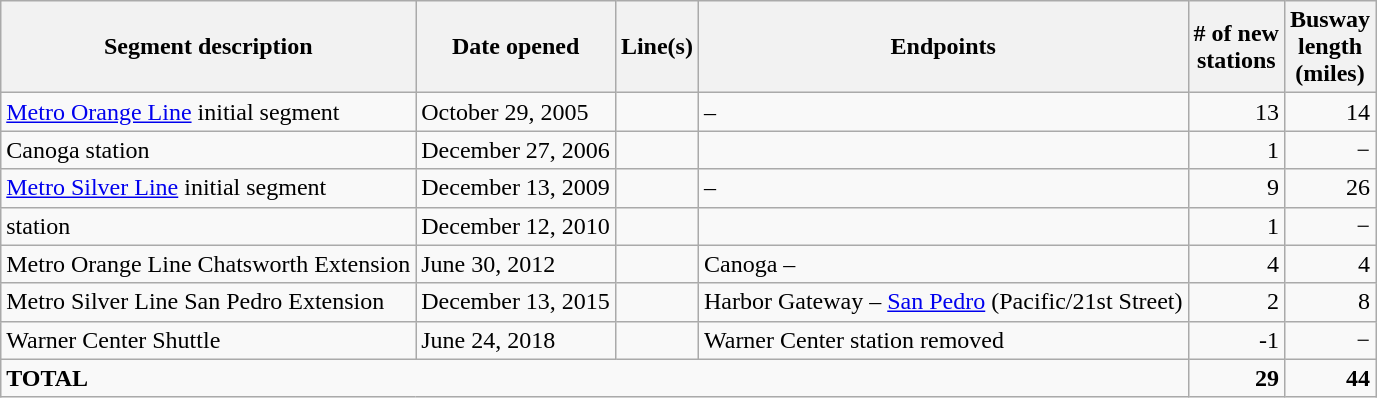<table class="wikitable">
<tr>
<th>Segment description</th>
<th>Date opened</th>
<th>Line(s)</th>
<th>Endpoints</th>
<th># of new<br>stations</th>
<th>Busway<br>length<br>(miles)</th>
</tr>
<tr>
<td><a href='#'>Metro Orange Line</a> initial segment</td>
<td>October 29, 2005</td>
<td></td>
<td> – </td>
<td style="text-align:right">13</td>
<td style="text-align:right">14</td>
</tr>
<tr>
<td>Canoga station</td>
<td>December 27, 2006</td>
<td></td>
<td></td>
<td style="text-align:right;">1</td>
<td style="text-align:right;">−</td>
</tr>
<tr>
<td><a href='#'>Metro Silver Line</a> initial segment</td>
<td>December 13, 2009</td>
<td></td>
<td> – </td>
<td style="text-align:right;">9</td>
<td style="text-align:right;">26</td>
</tr>
<tr>
<td> station</td>
<td>December 12, 2010</td>
<td></td>
<td></td>
<td style="text-align:right;">1</td>
<td style="text-align:right;">−</td>
</tr>
<tr>
<td>Metro Orange Line Chatsworth Extension</td>
<td>June 30, 2012</td>
<td></td>
<td>Canoga – </td>
<td style="text-align:right;">4</td>
<td style="text-align:right;">4</td>
</tr>
<tr>
<td>Metro Silver Line San Pedro Extension</td>
<td>December 13, 2015</td>
<td></td>
<td>Harbor Gateway – <a href='#'>San Pedro</a> (Pacific/21st Street)</td>
<td style="text-align:right;">2</td>
<td style="text-align:right;">8</td>
</tr>
<tr>
<td>Warner Center Shuttle</td>
<td>June 24, 2018</td>
<td></td>
<td>Warner Center station removed</td>
<td style="text-align:right;"><span>-1</span></td>
<td style="text-align:right;">−</td>
</tr>
<tr>
<td colspan="4"><strong>TOTAL</strong></td>
<td style="text-align:right;"><strong>29</strong></td>
<td style="text-align:right;"><strong>44</strong></td>
</tr>
</table>
